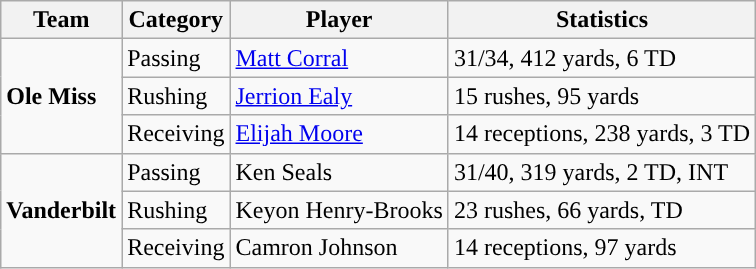<table class="wikitable" style="float: left;">
<tr>
<th>Team</th>
<th>Category</th>
<th>Player</th>
<th>Statistics</th>
</tr>
<tr>
<td rowspan=3><strong>Ole Miss</strong></td>
<td>Passing</td>
<td><a href='#'>Matt Corral</a></td>
<td>31/34, 412 yards, 6 TD</td>
</tr>
<tr>
<td>Rushing</td>
<td><a href='#'>Jerrion Ealy</a></td>
<td>15 rushes, 95 yards</td>
</tr>
<tr>
<td>Receiving</td>
<td><a href='#'>Elijah Moore</a></td>
<td>14 receptions, 238 yards, 3 TD</td>
</tr>
<tr>
<td rowspan=3><strong>Vanderbilt</strong></td>
<td>Passing</td>
<td>Ken Seals</td>
<td>31/40, 319 yards, 2 TD, INT</td>
</tr>
<tr>
<td>Rushing</td>
<td>Keyon Henry-Brooks</td>
<td>23 rushes, 66 yards, TD</td>
</tr>
<tr>
<td>Receiving</td>
<td>Camron Johnson</td>
<td>14 receptions, 97 yards</td>
</tr>
</table>
